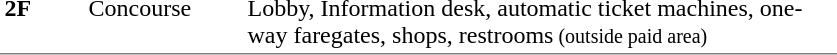<table table border=0 cellspacing=0 cellpadding=3>
<tr>
<td style="border-bottom:solid 1px gray;" width=50 rowspan=10 valign=top><strong>2F</strong></td>
</tr>
<tr>
<td style="border-bottom:solid 1px gray;" width=100 rowspan=1 valign=top>Concourse</td>
<td style="border-bottom:solid 1px gray;" width=390 rowspan=1 valign=top>Lobby, Information desk, automatic ticket machines, one-way faregates, shops, restrooms<small> (outside paid area)</small></td>
</tr>
</table>
